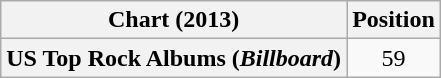<table class="wikitable plainrowheaders">
<tr>
<th>Chart (2013)</th>
<th>Position</th>
</tr>
<tr>
<th scope="row">US Top Rock Albums (<em>Billboard</em>)</th>
<td style="text-align:center;">59</td>
</tr>
</table>
